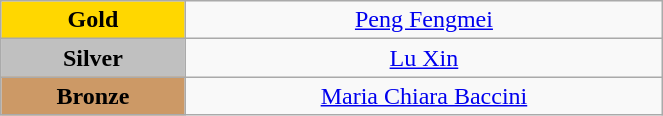<table class="wikitable" style="text-align:center; " width="35%">
<tr>
<td bgcolor="gold"><strong>Gold</strong></td>
<td><a href='#'>Peng Fengmei</a><br>  <small><em></em></small></td>
</tr>
<tr>
<td bgcolor="silver"><strong>Silver</strong></td>
<td><a href='#'>Lu Xin</a><br>  <small><em></em></small></td>
</tr>
<tr>
<td bgcolor="CC9966"><strong>Bronze</strong></td>
<td><a href='#'>Maria Chiara Baccini</a><br>  <small><em></em></small></td>
</tr>
</table>
